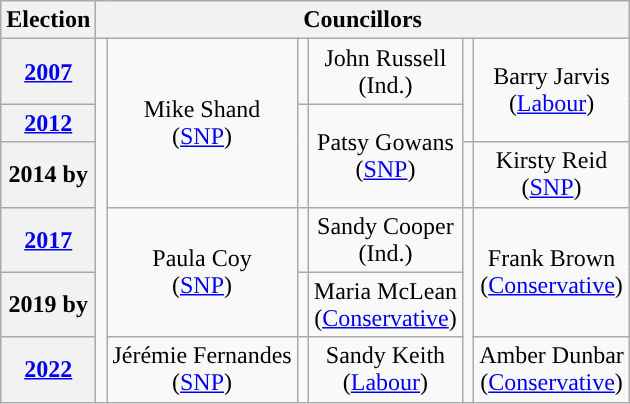<table class="wikitable" style="text-align:center">
<tr>
<th>Election</th>
<th colspan=8>Councillors</th>
</tr>
<tr>
<th><a href='#'>2007</a></th>
<td rowspan=6; style="background-color: "></td>
<td rowspan=3>Mike Shand<br>(<a href='#'>SNP</a>)</td>
<td rowspan=1; style="background-color: "></td>
<td rowspan=1>John Russell<br>(Ind.)</td>
<td rowspan=2; style="background-color: "></td>
<td rowspan=2>Barry Jarvis<br>(<a href='#'>Labour</a>)</td>
</tr>
<tr>
<th><a href='#'>2012</a></th>
<td rowspan=2; style="background-color: "></td>
<td rowspan=2>Patsy Gowans<br>(<a href='#'>SNP</a>)</td>
</tr>
<tr>
<th>2014 by</th>
<td rowspan=1; style="background-color: "></td>
<td rowspan=1>Kirsty Reid<br>(<a href='#'>SNP</a>)</td>
</tr>
<tr>
<th><a href='#'>2017</a></th>
<td rowspan=2>Paula Coy<br>(<a href='#'>SNP</a>)</td>
<td rowspan=1; style="background-color: "></td>
<td rowspan=1>Sandy Cooper<br>(Ind.)</td>
<td rowspan=3; style="background-color: "></td>
<td rowspan=2>Frank Brown<br>(<a href='#'>Conservative</a>)</td>
</tr>
<tr>
<th>2019 by</th>
<td rowspan=1; style="background-color: "></td>
<td rowspan=1>Maria McLean<br>(<a href='#'>Conservative</a>)</td>
</tr>
<tr>
<th><a href='#'>2022</a></th>
<td rowspan=1>Jérémie Fernandes<br>(<a href='#'>SNP</a>)</td>
<td rowspan=1; style="background-color: "></td>
<td rowspan=1>Sandy Keith<br>(<a href='#'>Labour</a>)</td>
<td rowspan=1>Amber Dunbar<br>(<a href='#'>Conservative</a>)</td>
</tr>
</table>
